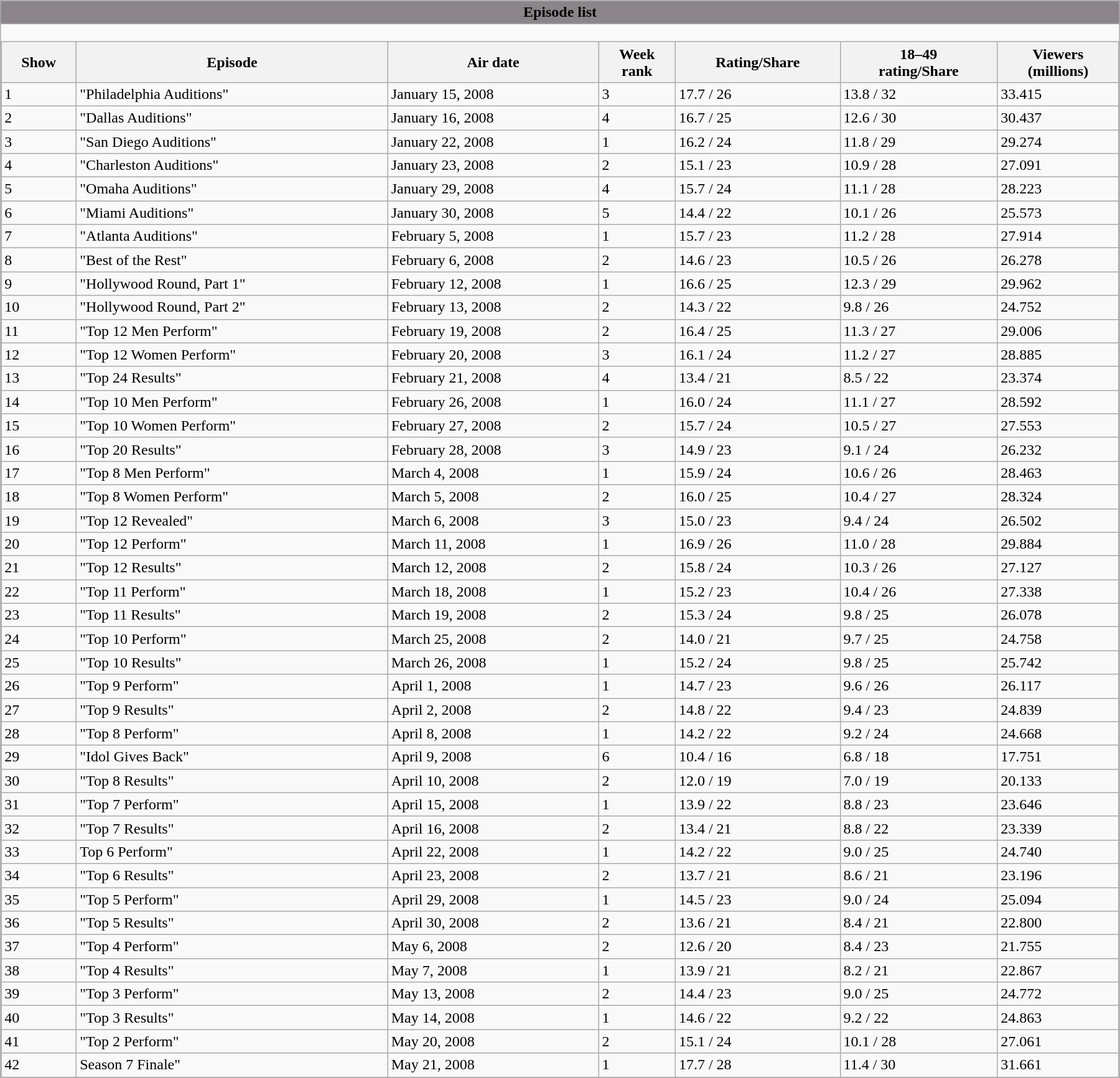<table class="wikitable collapsible" style="width:95%; margin:1em auto 1em auto;">
<tr>
<th style="background:#8b8589;">Episode list</th>
</tr>
<tr>
<td style="padding:0; border:none;"><br><table class="wikitable sortable" style="margin:0; width:100%;">
<tr>
<th>Show</th>
<th>Episode</th>
<th>Air date</th>
<th>Week<br>rank</th>
<th>Rating/Share</th>
<th>18–49<br> rating/Share</th>
<th>Viewers<br>(millions)</th>
</tr>
<tr>
<td>1</td>
<td>"Philadelphia Auditions"</td>
<td>January 15, 2008</td>
<td>3</td>
<td>17.7 / 26</td>
<td>13.8 / 32</td>
<td>33.415</td>
</tr>
<tr>
<td>2</td>
<td>"Dallas Auditions"</td>
<td>January 16, 2008</td>
<td>4</td>
<td>16.7 / 25</td>
<td>12.6 / 30</td>
<td>30.437</td>
</tr>
<tr>
<td>3</td>
<td>"San Diego Auditions"</td>
<td>January 22, 2008</td>
<td>1</td>
<td>16.2 / 24</td>
<td>11.8 / 29</td>
<td>29.274</td>
</tr>
<tr>
<td>4</td>
<td>"Charleston Auditions"</td>
<td>January 23, 2008</td>
<td>2</td>
<td>15.1 / 23</td>
<td>10.9 / 28</td>
<td>27.091</td>
</tr>
<tr>
<td>5</td>
<td>"Omaha Auditions"</td>
<td>January 29, 2008</td>
<td>4</td>
<td>15.7 / 24</td>
<td>11.1 / 28</td>
<td>28.223</td>
</tr>
<tr>
<td>6</td>
<td>"Miami Auditions"</td>
<td>January 30, 2008</td>
<td>5</td>
<td>14.4 / 22</td>
<td>10.1 / 26</td>
<td>25.573</td>
</tr>
<tr>
<td>7</td>
<td>"Atlanta Auditions"</td>
<td>February 5, 2008</td>
<td>1</td>
<td>15.7 / 23</td>
<td>11.2 / 28</td>
<td>27.914</td>
</tr>
<tr>
<td>8</td>
<td>"Best of the Rest"</td>
<td>February 6, 2008</td>
<td>2</td>
<td>14.6 / 23</td>
<td>10.5 / 26</td>
<td>26.278</td>
</tr>
<tr>
<td>9</td>
<td>"Hollywood Round, Part 1"</td>
<td>February 12, 2008</td>
<td>1</td>
<td>16.6 / 25</td>
<td>12.3 / 29</td>
<td>29.962</td>
</tr>
<tr>
<td>10</td>
<td>"Hollywood Round, Part 2"</td>
<td>February 13, 2008</td>
<td>2</td>
<td>14.3 / 22</td>
<td>9.8 / 26</td>
<td>24.752</td>
</tr>
<tr>
<td>11</td>
<td>"Top 12 Men Perform"</td>
<td>February 19, 2008</td>
<td>2</td>
<td>16.4 / 25</td>
<td>11.3 / 27</td>
<td>29.006</td>
</tr>
<tr>
<td>12</td>
<td>"Top 12 Women Perform"</td>
<td>February 20, 2008</td>
<td>3</td>
<td>16.1 / 24</td>
<td>11.2 / 27</td>
<td>28.885</td>
</tr>
<tr>
<td>13</td>
<td>"Top 24 Results"</td>
<td>February 21, 2008</td>
<td>4</td>
<td>13.4 / 21</td>
<td>8.5 / 22</td>
<td>23.374</td>
</tr>
<tr>
<td>14</td>
<td>"Top 10 Men Perform"</td>
<td>February 26, 2008</td>
<td>1</td>
<td>16.0 / 24</td>
<td>11.1 / 27</td>
<td>28.592</td>
</tr>
<tr>
<td>15</td>
<td>"Top 10 Women Perform"</td>
<td>February 27, 2008</td>
<td>2</td>
<td>15.7 / 24</td>
<td>10.5 / 27</td>
<td>27.553</td>
</tr>
<tr>
<td>16</td>
<td>"Top 20 Results"</td>
<td>February 28, 2008</td>
<td>3</td>
<td>14.9 / 23</td>
<td>9.1 / 24</td>
<td>26.232</td>
</tr>
<tr>
<td>17</td>
<td>"Top 8 Men Perform"</td>
<td>March 4, 2008</td>
<td>1</td>
<td>15.9 / 24</td>
<td>10.6 / 26</td>
<td>28.463</td>
</tr>
<tr>
<td>18</td>
<td>"Top 8 Women Perform"</td>
<td>March 5, 2008</td>
<td>2</td>
<td>16.0 / 25</td>
<td>10.4 / 27</td>
<td>28.324</td>
</tr>
<tr>
<td>19</td>
<td>"Top 12 Revealed"</td>
<td>March 6, 2008</td>
<td>3</td>
<td>15.0 / 23</td>
<td>9.4 / 24</td>
<td>26.502</td>
</tr>
<tr>
<td>20</td>
<td>"Top 12 Perform"</td>
<td>March 11, 2008</td>
<td>1</td>
<td>16.9 / 26</td>
<td>11.0 / 28</td>
<td>29.884</td>
</tr>
<tr>
<td>21</td>
<td>"Top 12 Results"</td>
<td>March 12, 2008</td>
<td>2</td>
<td>15.8 / 24</td>
<td>10.3 / 26</td>
<td>27.127</td>
</tr>
<tr>
<td>22</td>
<td>"Top 11 Perform"</td>
<td>March 18, 2008</td>
<td>1</td>
<td>15.2 / 23</td>
<td>10.4 / 26</td>
<td>27.338</td>
</tr>
<tr>
<td>23</td>
<td>"Top 11 Results"</td>
<td>March 19, 2008</td>
<td>2</td>
<td>15.3 / 24</td>
<td>9.8 / 25</td>
<td>26.078</td>
</tr>
<tr>
<td>24</td>
<td>"Top 10 Perform"</td>
<td>March 25, 2008</td>
<td>2</td>
<td>14.0 / 21</td>
<td>9.7 / 25</td>
<td>24.758</td>
</tr>
<tr>
<td>25</td>
<td>"Top 10 Results"</td>
<td>March 26, 2008</td>
<td>1</td>
<td>15.2 / 24</td>
<td>9.8 / 25</td>
<td>25.742</td>
</tr>
<tr>
<td>26</td>
<td>"Top 9 Perform"</td>
<td>April 1, 2008</td>
<td>1</td>
<td>14.7 / 23</td>
<td>9.6 / 26</td>
<td>26.117</td>
</tr>
<tr>
<td>27</td>
<td>"Top 9 Results"</td>
<td>April 2, 2008</td>
<td>2</td>
<td>14.8 / 22</td>
<td>9.4 / 23</td>
<td>24.839</td>
</tr>
<tr>
<td>28</td>
<td>"Top 8 Perform"</td>
<td>April 8, 2008</td>
<td>1</td>
<td>14.2 / 22</td>
<td>9.2 / 24</td>
<td>24.668</td>
</tr>
<tr>
<td>29</td>
<td>"Idol Gives Back"</td>
<td>April 9, 2008</td>
<td>6</td>
<td>10.4 / 16</td>
<td>6.8 / 18</td>
<td>17.751</td>
</tr>
<tr>
<td>30</td>
<td>"Top 8 Results"</td>
<td>April 10, 2008</td>
<td>2</td>
<td>12.0 / 19</td>
<td>7.0 / 19</td>
<td>20.133</td>
</tr>
<tr>
<td>31</td>
<td>"Top 7 Perform"</td>
<td>April 15, 2008</td>
<td>1</td>
<td>13.9 / 22</td>
<td>8.8 / 23</td>
<td>23.646</td>
</tr>
<tr>
<td>32</td>
<td>"Top 7 Results"</td>
<td>April 16, 2008</td>
<td>2</td>
<td>13.4 / 21</td>
<td>8.8 / 22</td>
<td>23.339</td>
</tr>
<tr>
<td>33</td>
<td>Top 6 Perform"</td>
<td>April 22, 2008</td>
<td>1</td>
<td>14.2 / 22</td>
<td>9.0 / 25</td>
<td>24.740</td>
</tr>
<tr>
<td>34</td>
<td>"Top 6 Results"</td>
<td>April 23, 2008</td>
<td>2</td>
<td>13.7 / 21</td>
<td>8.6 / 21</td>
<td>23.196</td>
</tr>
<tr>
<td>35</td>
<td>"Top 5 Perform"</td>
<td>April 29, 2008</td>
<td>1</td>
<td>14.5 / 23</td>
<td>9.0 / 24</td>
<td>25.094</td>
</tr>
<tr>
<td>36</td>
<td>"Top 5 Results"</td>
<td>April 30, 2008</td>
<td>2</td>
<td>13.6 / 21</td>
<td>8.4 / 21</td>
<td>22.800</td>
</tr>
<tr>
<td>37</td>
<td>"Top 4 Perform"</td>
<td>May 6, 2008</td>
<td>2</td>
<td>12.6 / 20</td>
<td>8.4 / 23</td>
<td>21.755</td>
</tr>
<tr>
<td>38</td>
<td>"Top 4 Results"</td>
<td>May 7, 2008</td>
<td>1</td>
<td>13.9 / 21</td>
<td>8.2 / 21</td>
<td>22.867</td>
</tr>
<tr>
<td>39</td>
<td>"Top 3 Perform"</td>
<td>May 13, 2008</td>
<td>2</td>
<td>14.4 / 23</td>
<td>9.0 / 25</td>
<td>24.772</td>
</tr>
<tr>
<td>40</td>
<td>"Top 3 Results"</td>
<td>May 14, 2008</td>
<td>1</td>
<td>14.6 / 22</td>
<td>9.2 / 22</td>
<td>24.863</td>
</tr>
<tr>
<td>41</td>
<td>"Top 2 Perform"</td>
<td>May 20, 2008</td>
<td>2</td>
<td>15.1 / 24</td>
<td>10.1 / 28</td>
<td>27.061</td>
</tr>
<tr>
<td>42</td>
<td>Season 7 Finale"</td>
<td>May 21, 2008</td>
<td>1</td>
<td>17.7 / 28</td>
<td>11.4 / 30</td>
<td>31.661</td>
</tr>
</table>
</td>
</tr>
</table>
